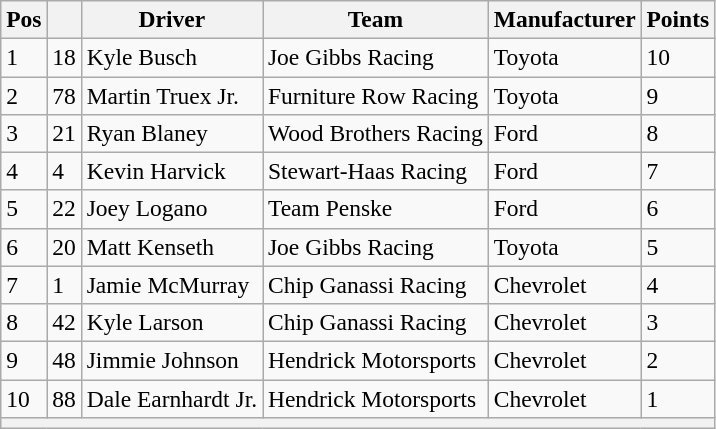<table class="wikitable" style="font-size:98%">
<tr>
<th>Pos</th>
<th></th>
<th>Driver</th>
<th>Team</th>
<th>Manufacturer</th>
<th>Points</th>
</tr>
<tr>
<td>1</td>
<td>18</td>
<td>Kyle Busch</td>
<td>Joe Gibbs Racing</td>
<td>Toyota</td>
<td>10</td>
</tr>
<tr>
<td>2</td>
<td>78</td>
<td>Martin Truex Jr.</td>
<td>Furniture Row Racing</td>
<td>Toyota</td>
<td>9</td>
</tr>
<tr>
<td>3</td>
<td>21</td>
<td>Ryan Blaney</td>
<td>Wood Brothers Racing</td>
<td>Ford</td>
<td>8</td>
</tr>
<tr>
<td>4</td>
<td>4</td>
<td>Kevin Harvick</td>
<td>Stewart-Haas Racing</td>
<td>Ford</td>
<td>7</td>
</tr>
<tr>
<td>5</td>
<td>22</td>
<td>Joey Logano</td>
<td>Team Penske</td>
<td>Ford</td>
<td>6</td>
</tr>
<tr>
<td>6</td>
<td>20</td>
<td>Matt Kenseth</td>
<td>Joe Gibbs Racing</td>
<td>Toyota</td>
<td>5</td>
</tr>
<tr>
<td>7</td>
<td>1</td>
<td>Jamie McMurray</td>
<td>Chip Ganassi Racing</td>
<td>Chevrolet</td>
<td>4</td>
</tr>
<tr>
<td>8</td>
<td>42</td>
<td>Kyle Larson</td>
<td>Chip Ganassi Racing</td>
<td>Chevrolet</td>
<td>3</td>
</tr>
<tr>
<td>9</td>
<td>48</td>
<td>Jimmie Johnson</td>
<td>Hendrick Motorsports</td>
<td>Chevrolet</td>
<td>2</td>
</tr>
<tr>
<td>10</td>
<td>88</td>
<td>Dale Earnhardt Jr.</td>
<td>Hendrick Motorsports</td>
<td>Chevrolet</td>
<td>1</td>
</tr>
<tr>
<th colspan="6"></th>
</tr>
</table>
